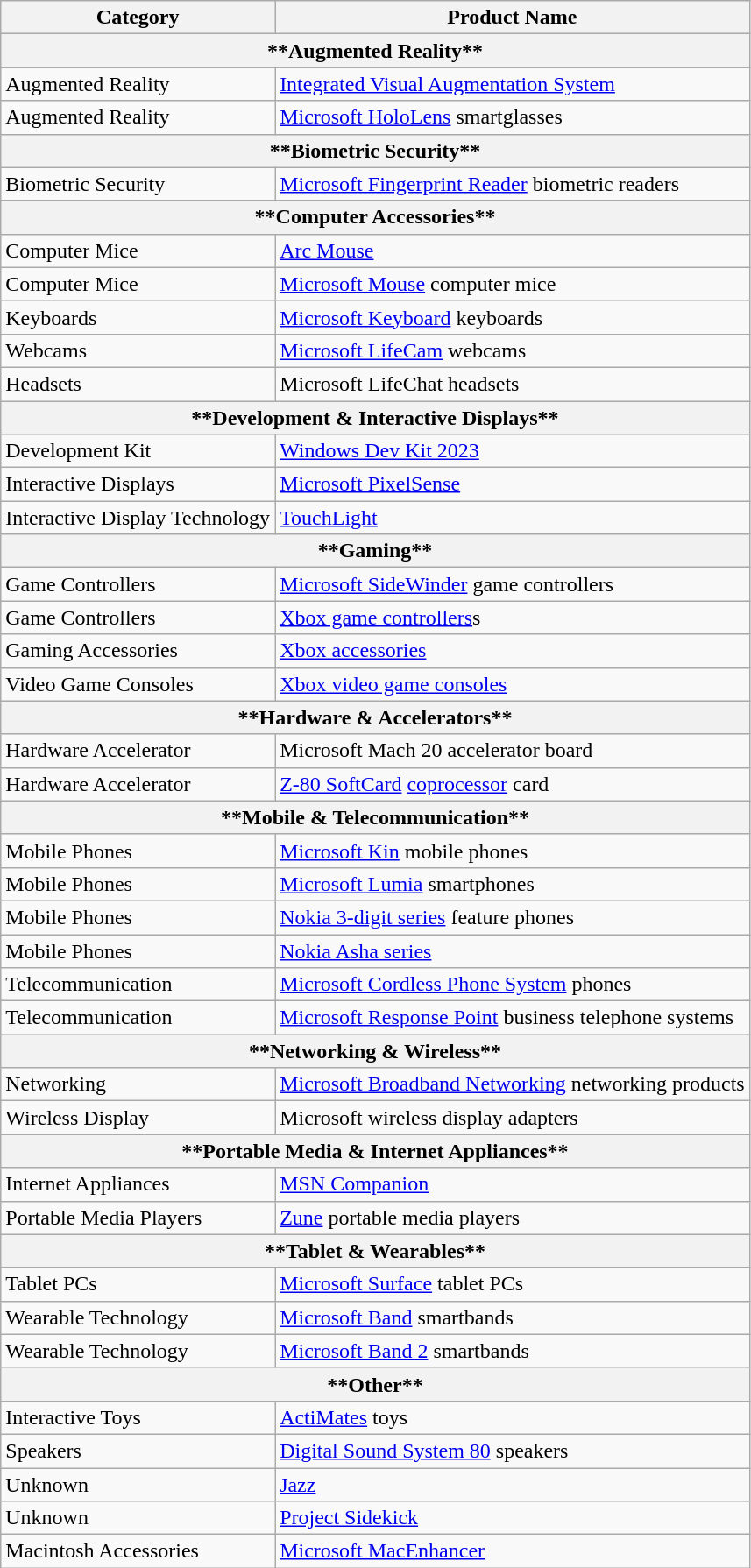<table class="wikitable">
<tr>
<th>Category</th>
<th>Product Name</th>
</tr>
<tr>
<th colspan="2">**Augmented Reality**</th>
</tr>
<tr>
<td>Augmented Reality</td>
<td><a href='#'>Integrated Visual Augmentation System</a></td>
</tr>
<tr>
<td>Augmented Reality</td>
<td><a href='#'>Microsoft HoloLens</a> smartglasses</td>
</tr>
<tr>
<th colspan="2">**Biometric Security**</th>
</tr>
<tr>
<td>Biometric Security</td>
<td><a href='#'>Microsoft Fingerprint Reader</a> biometric readers</td>
</tr>
<tr>
<th colspan="2">**Computer Accessories**</th>
</tr>
<tr>
<td>Computer Mice</td>
<td><a href='#'>Arc Mouse</a></td>
</tr>
<tr>
<td>Computer Mice</td>
<td><a href='#'>Microsoft Mouse</a> computer mice</td>
</tr>
<tr>
<td>Keyboards</td>
<td><a href='#'>Microsoft Keyboard</a> keyboards</td>
</tr>
<tr>
<td>Webcams</td>
<td><a href='#'>Microsoft LifeCam</a> webcams</td>
</tr>
<tr>
<td>Headsets</td>
<td>Microsoft LifeChat headsets</td>
</tr>
<tr>
<th colspan="2">**Development & Interactive Displays**</th>
</tr>
<tr>
<td>Development Kit</td>
<td><a href='#'>Windows Dev Kit 2023</a></td>
</tr>
<tr>
<td>Interactive Displays</td>
<td><a href='#'>Microsoft PixelSense</a></td>
</tr>
<tr>
<td>Interactive Display Technology</td>
<td><a href='#'>TouchLight</a></td>
</tr>
<tr>
<th colspan="2">**Gaming**</th>
</tr>
<tr>
<td>Game Controllers</td>
<td><a href='#'>Microsoft SideWinder</a> game controllers</td>
</tr>
<tr>
<td>Game Controllers</td>
<td><a href='#'>Xbox game controllers</a>s</td>
</tr>
<tr>
<td>Gaming Accessories</td>
<td><a href='#'>Xbox accessories</a></td>
</tr>
<tr>
<td>Video Game Consoles</td>
<td><a href='#'>Xbox video game consoles</a></td>
</tr>
<tr>
<th colspan="2">**Hardware & Accelerators**</th>
</tr>
<tr>
<td>Hardware Accelerator</td>
<td>Microsoft Mach 20 accelerator board</td>
</tr>
<tr>
<td>Hardware Accelerator</td>
<td><a href='#'>Z-80 SoftCard</a> <a href='#'>coprocessor</a> card</td>
</tr>
<tr>
<th colspan="2">**Mobile & Telecommunication**</th>
</tr>
<tr>
<td>Mobile Phones</td>
<td><a href='#'>Microsoft Kin</a> mobile phones</td>
</tr>
<tr>
<td>Mobile Phones</td>
<td><a href='#'>Microsoft Lumia</a> smartphones</td>
</tr>
<tr>
<td>Mobile Phones</td>
<td><a href='#'>Nokia 3-digit series</a> feature phones</td>
</tr>
<tr>
<td>Mobile Phones</td>
<td><a href='#'>Nokia Asha series</a></td>
</tr>
<tr>
<td>Telecommunication</td>
<td><a href='#'>Microsoft Cordless Phone System</a> phones</td>
</tr>
<tr>
<td>Telecommunication</td>
<td><a href='#'>Microsoft Response Point</a> business telephone systems</td>
</tr>
<tr>
<th colspan="2">**Networking & Wireless**</th>
</tr>
<tr>
<td>Networking</td>
<td><a href='#'>Microsoft Broadband Networking</a> networking products</td>
</tr>
<tr>
<td>Wireless Display</td>
<td>Microsoft wireless display adapters</td>
</tr>
<tr>
<th colspan="2">**Portable Media & Internet Appliances**</th>
</tr>
<tr>
<td>Internet Appliances</td>
<td><a href='#'>MSN Companion</a></td>
</tr>
<tr>
<td>Portable Media Players</td>
<td><a href='#'>Zune</a> portable media players</td>
</tr>
<tr>
<th colspan="2">**Tablet & Wearables**</th>
</tr>
<tr>
<td>Tablet PCs</td>
<td><a href='#'>Microsoft Surface</a> tablet PCs</td>
</tr>
<tr>
<td>Wearable Technology</td>
<td><a href='#'>Microsoft Band</a> smartbands</td>
</tr>
<tr>
<td>Wearable Technology</td>
<td><a href='#'>Microsoft Band 2</a> smartbands</td>
</tr>
<tr>
<th colspan="2">**Other**</th>
</tr>
<tr>
<td>Interactive Toys</td>
<td><a href='#'>ActiMates</a> toys</td>
</tr>
<tr>
<td>Speakers</td>
<td><a href='#'>Digital Sound System 80</a> speakers</td>
</tr>
<tr>
<td>Unknown</td>
<td><a href='#'>Jazz</a></td>
</tr>
<tr>
<td>Unknown</td>
<td><a href='#'>Project Sidekick</a></td>
</tr>
<tr>
<td>Macintosh Accessories</td>
<td><a href='#'>Microsoft MacEnhancer</a></td>
</tr>
</table>
